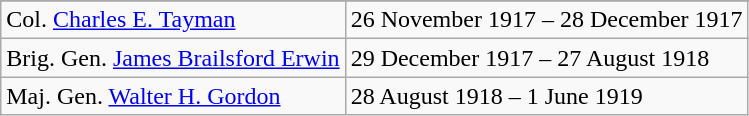<table class="wikitable">
<tr>
</tr>
<tr>
<td>Col. <a href='#'>Charles E. Tayman</a></td>
<td>26 November 1917 – 28 December 1917</td>
</tr>
<tr>
<td>Brig. Gen. <a href='#'>James Brailsford Erwin</a></td>
<td>29 December 1917 – 27 August 1918</td>
</tr>
<tr>
<td>Maj. Gen. <a href='#'>Walter H. Gordon</a></td>
<td>28 August 1918 – 1 June 1919</td>
</tr>
</table>
